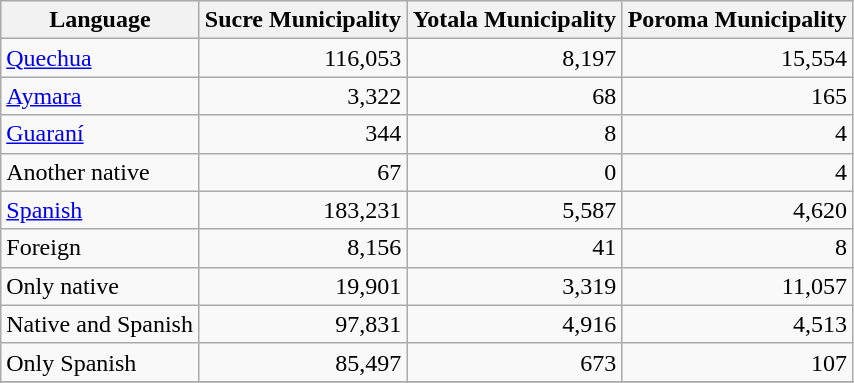<table class="wikitable" border="1" style="width:45%;" border="1">
<tr bgcolor=#EFEFEF>
<th><strong>Language</strong></th>
<th><strong>Sucre Municipality</strong></th>
<th><strong>Yotala Municipality</strong></th>
<th><strong>Poroma Municipality</strong></th>
</tr>
<tr>
<td><a href='#'>Quechua</a></td>
<td align="right">116,053</td>
<td align="right">8,197</td>
<td align="right">15,554</td>
</tr>
<tr>
<td><a href='#'>Aymara</a></td>
<td align="right">3,322</td>
<td align="right">68</td>
<td align="right">165</td>
</tr>
<tr>
<td><a href='#'>Guaraní</a></td>
<td align="right">344</td>
<td align="right">8</td>
<td align="right">4</td>
</tr>
<tr>
<td>Another native</td>
<td align="right">67</td>
<td align="right">0</td>
<td align="right">4</td>
</tr>
<tr>
<td><a href='#'>Spanish</a></td>
<td align="right">183,231</td>
<td align="right">5,587</td>
<td align="right">4,620</td>
</tr>
<tr>
<td>Foreign</td>
<td align="right">8,156</td>
<td align="right">41</td>
<td align="right">8</td>
</tr>
<tr>
<td>Only native</td>
<td align="right">19,901</td>
<td align="right">3,319</td>
<td align="right">11,057</td>
</tr>
<tr>
<td>Native and Spanish</td>
<td align="right">97,831</td>
<td align="right">4,916</td>
<td align="right">4,513</td>
</tr>
<tr>
<td>Only Spanish</td>
<td align="right">85,497</td>
<td align="right">673</td>
<td align="right">107</td>
</tr>
<tr>
</tr>
</table>
